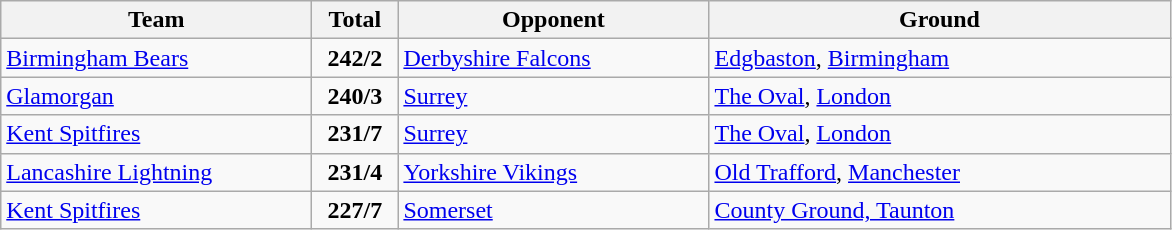<table class="wikitable">
<tr>
<th width=200>Team</th>
<th width=50>Total</th>
<th width=200>Opponent</th>
<th width=300>Ground</th>
</tr>
<tr>
<td><a href='#'>Birmingham Bears</a></td>
<td style="text-align:center;"><strong>242/2</strong></td>
<td><a href='#'>Derbyshire Falcons</a></td>
<td><a href='#'>Edgbaston</a>, <a href='#'>Birmingham</a></td>
</tr>
<tr>
<td><a href='#'>Glamorgan</a></td>
<td style="text-align:center;"><strong>240/3</strong></td>
<td><a href='#'>Surrey</a></td>
<td><a href='#'>The Oval</a>, <a href='#'>London</a></td>
</tr>
<tr>
<td><a href='#'>Kent Spitfires</a></td>
<td style="text-align:center;"><strong>231/7</strong></td>
<td><a href='#'>Surrey</a></td>
<td><a href='#'>The Oval</a>, <a href='#'>London</a></td>
</tr>
<tr>
<td><a href='#'>Lancashire Lightning</a></td>
<td style="text-align:center;"><strong>231/4</strong></td>
<td><a href='#'>Yorkshire Vikings</a></td>
<td><a href='#'>Old Trafford</a>, <a href='#'>Manchester</a></td>
</tr>
<tr>
<td><a href='#'>Kent Spitfires</a></td>
<td style="text-align:center;"><strong>227/7</strong></td>
<td><a href='#'>Somerset</a></td>
<td><a href='#'>County Ground, Taunton</a></td>
</tr>
</table>
